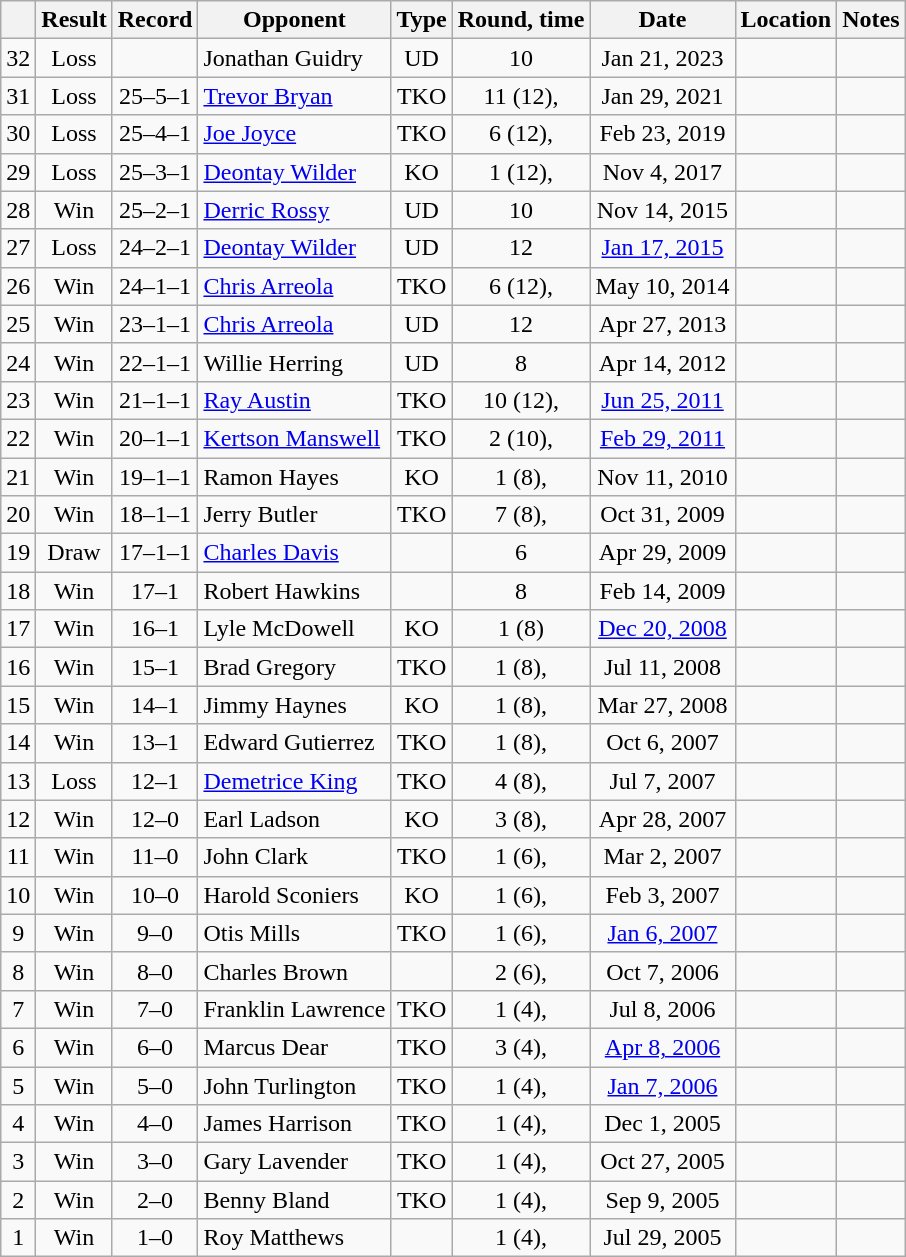<table class="wikitable" style="text-align:center">
<tr>
<th></th>
<th>Result</th>
<th>Record</th>
<th>Opponent</th>
<th>Type</th>
<th>Round, time</th>
<th>Date</th>
<th>Location</th>
<th>Notes</th>
</tr>
<tr>
<td>32</td>
<td>Loss</td>
<td></td>
<td style="text-align:left;">Jonathan Guidry</td>
<td>UD</td>
<td>10</td>
<td>Jan 21, 2023</td>
<td style="text-align:left;"></td>
<td></td>
</tr>
<tr>
<td>31</td>
<td>Loss</td>
<td>25–5–1</td>
<td style="text-align:left;"><a href='#'>Trevor Bryan</a></td>
<td>TKO</td>
<td>11 (12), </td>
<td>Jan 29, 2021</td>
<td style="text-align:left;"></td>
<td style="text-align:left;"></td>
</tr>
<tr>
<td>30</td>
<td>Loss</td>
<td>25–4–1</td>
<td style="text-align:left;"><a href='#'>Joe Joyce</a></td>
<td>TKO</td>
<td>6 (12), </td>
<td>Feb 23, 2019</td>
<td style="text-align:left;"></td>
<td style="text-align:left;"></td>
</tr>
<tr>
<td>29</td>
<td>Loss</td>
<td>25–3–1</td>
<td style="text-align:left;"><a href='#'>Deontay Wilder</a></td>
<td>KO</td>
<td>1 (12), </td>
<td>Nov 4, 2017</td>
<td style="text-align:left;"></td>
<td style="text-align:left;"></td>
</tr>
<tr>
<td>28</td>
<td>Win</td>
<td>25–2–1</td>
<td style="text-align:left;"><a href='#'>Derric Rossy</a></td>
<td>UD</td>
<td>10</td>
<td>Nov 14, 2015</td>
<td style="text-align:left;"></td>
<td></td>
</tr>
<tr>
<td>27</td>
<td>Loss</td>
<td>24–2–1</td>
<td style="text-align:left;"><a href='#'>Deontay Wilder</a></td>
<td>UD</td>
<td>12</td>
<td><a href='#'>Jan 17, 2015</a></td>
<td style="text-align:left;"></td>
<td style="text-align:left;"></td>
</tr>
<tr>
<td>26</td>
<td>Win</td>
<td>24–1–1</td>
<td style="text-align:left;"><a href='#'>Chris Arreola</a></td>
<td>TKO</td>
<td>6 (12), </td>
<td>May 10, 2014</td>
<td style="text-align:left;"></td>
<td style="text-align:left;"></td>
</tr>
<tr>
<td>25</td>
<td>Win</td>
<td>23–1–1</td>
<td style="text-align:left;"><a href='#'>Chris Arreola</a></td>
<td>UD</td>
<td>12</td>
<td>Apr 27, 2013</td>
<td style="text-align:left;"></td>
<td style="text-align:left;"></td>
</tr>
<tr>
<td>24</td>
<td>Win</td>
<td>22–1–1</td>
<td style="text-align:left;">Willie Herring</td>
<td>UD</td>
<td>8</td>
<td>Apr 14, 2012</td>
<td style="text-align:left;"></td>
<td></td>
</tr>
<tr>
<td>23</td>
<td>Win</td>
<td>21–1–1</td>
<td style="text-align:left;"><a href='#'>Ray Austin</a></td>
<td>TKO</td>
<td>10 (12), </td>
<td><a href='#'>Jun 25, 2011</a></td>
<td style="text-align:left;"></td>
<td style="text-align:left;"></td>
</tr>
<tr>
<td>22</td>
<td>Win</td>
<td>20–1–1</td>
<td style="text-align:left;"><a href='#'>Kertson Manswell</a></td>
<td>TKO</td>
<td>2 (10), </td>
<td><a href='#'>Feb 29, 2011</a></td>
<td style="text-align:left;"></td>
<td style="text-align:left;"></td>
</tr>
<tr>
<td>21</td>
<td>Win</td>
<td>19–1–1</td>
<td style="text-align:left;">Ramon Hayes</td>
<td>KO</td>
<td>1 (8), </td>
<td>Nov 11, 2010</td>
<td style="text-align:left;"></td>
<td></td>
</tr>
<tr>
<td>20</td>
<td>Win</td>
<td>18–1–1</td>
<td style="text-align:left;">Jerry Butler</td>
<td>TKO</td>
<td>7 (8), </td>
<td>Oct 31, 2009</td>
<td style="text-align:left;"></td>
<td></td>
</tr>
<tr>
<td>19</td>
<td>Draw</td>
<td>17–1–1</td>
<td style="text-align:left;"><a href='#'>Charles Davis</a></td>
<td></td>
<td>6</td>
<td>Apr 29, 2009</td>
<td style="text-align:left;"></td>
<td></td>
</tr>
<tr>
<td>18</td>
<td>Win</td>
<td>17–1</td>
<td style="text-align:left;">Robert Hawkins</td>
<td></td>
<td>8</td>
<td>Feb 14, 2009</td>
<td style="text-align:left;"></td>
<td></td>
</tr>
<tr>
<td>17</td>
<td>Win</td>
<td>16–1</td>
<td style="text-align:left;">Lyle McDowell</td>
<td>KO</td>
<td>1 (8)</td>
<td><a href='#'>Dec 20, 2008</a></td>
<td style="text-align:left;"></td>
<td></td>
</tr>
<tr>
<td>16</td>
<td>Win</td>
<td>15–1</td>
<td style="text-align:left;">Brad Gregory</td>
<td>TKO</td>
<td>1 (8), </td>
<td>Jul 11, 2008</td>
<td style="text-align:left;"></td>
<td></td>
</tr>
<tr>
<td>15</td>
<td>Win</td>
<td>14–1</td>
<td style="text-align:left;">Jimmy Haynes</td>
<td>KO</td>
<td>1 (8), </td>
<td>Mar 27, 2008</td>
<td style="text-align:left;"></td>
<td></td>
</tr>
<tr>
<td>14</td>
<td>Win</td>
<td>13–1</td>
<td style="text-align:left;">Edward Gutierrez</td>
<td>TKO</td>
<td>1 (8), </td>
<td>Oct 6, 2007</td>
<td style="text-align:left;"></td>
<td></td>
</tr>
<tr>
<td>13</td>
<td>Loss</td>
<td>12–1</td>
<td style="text-align:left;"><a href='#'>Demetrice King</a></td>
<td>TKO</td>
<td>4 (8), </td>
<td>Jul 7, 2007</td>
<td style="text-align:left;"></td>
<td></td>
</tr>
<tr>
<td>12</td>
<td>Win</td>
<td>12–0</td>
<td style="text-align:left;">Earl Ladson</td>
<td>KO</td>
<td>3 (8), </td>
<td>Apr 28, 2007</td>
<td style="text-align:left;"></td>
<td></td>
</tr>
<tr>
<td>11</td>
<td>Win</td>
<td>11–0</td>
<td style="text-align:left;">John Clark</td>
<td>TKO</td>
<td>1 (6), </td>
<td>Mar 2, 2007</td>
<td style="text-align:left;"></td>
<td></td>
</tr>
<tr>
<td>10</td>
<td>Win</td>
<td>10–0</td>
<td style="text-align:left;">Harold Sconiers</td>
<td>KO</td>
<td>1 (6), </td>
<td>Feb 3, 2007</td>
<td style="text-align:left;"></td>
<td></td>
</tr>
<tr>
<td>9</td>
<td>Win</td>
<td>9–0</td>
<td style="text-align:left;">Otis Mills</td>
<td>TKO</td>
<td>1 (6), </td>
<td><a href='#'>Jan 6, 2007</a></td>
<td style="text-align:left;"></td>
<td></td>
</tr>
<tr>
<td>8</td>
<td>Win</td>
<td>8–0</td>
<td style="text-align:left;">Charles Brown</td>
<td></td>
<td>2 (6), </td>
<td>Oct 7, 2006</td>
<td style="text-align:left;"></td>
<td></td>
</tr>
<tr>
<td>7</td>
<td>Win</td>
<td>7–0</td>
<td style="text-align:left;">Franklin Lawrence</td>
<td>TKO</td>
<td>1 (4), </td>
<td>Jul 8, 2006</td>
<td style="text-align:left;"></td>
<td></td>
</tr>
<tr>
<td>6</td>
<td>Win</td>
<td>6–0</td>
<td style="text-align:left;">Marcus Dear</td>
<td>TKO</td>
<td>3 (4), </td>
<td><a href='#'>Apr 8, 2006</a></td>
<td style="text-align:left;"></td>
<td></td>
</tr>
<tr>
<td>5</td>
<td>Win</td>
<td>5–0</td>
<td style="text-align:left;">John Turlington</td>
<td>TKO</td>
<td>1 (4), </td>
<td><a href='#'>Jan 7, 2006</a></td>
<td style="text-align:left;"></td>
<td></td>
</tr>
<tr>
<td>4</td>
<td>Win</td>
<td>4–0</td>
<td style="text-align:left;">James Harrison</td>
<td>TKO</td>
<td>1 (4), </td>
<td>Dec 1, 2005</td>
<td style="text-align:left;"></td>
<td></td>
</tr>
<tr>
<td>3</td>
<td>Win</td>
<td>3–0</td>
<td style="text-align:left;">Gary Lavender</td>
<td>TKO</td>
<td>1 (4), </td>
<td>Oct 27, 2005</td>
<td style="text-align:left;"></td>
<td></td>
</tr>
<tr>
<td>2</td>
<td>Win</td>
<td>2–0</td>
<td style="text-align:left;">Benny Bland</td>
<td>TKO</td>
<td>1 (4), </td>
<td>Sep 9, 2005</td>
<td style="text-align:left;"></td>
<td></td>
</tr>
<tr>
<td>1</td>
<td>Win</td>
<td>1–0</td>
<td style="text-align:left;">Roy Matthews</td>
<td></td>
<td>1 (4), </td>
<td>Jul 29, 2005</td>
<td style="text-align:left;"></td>
<td></td>
</tr>
</table>
